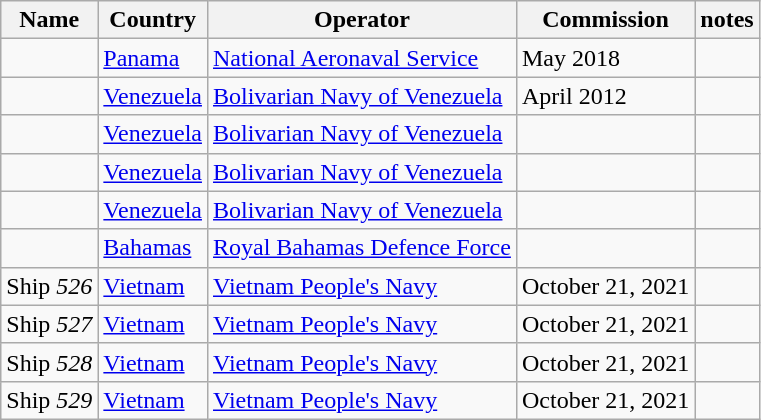<table class="wikitable sortable">
<tr>
<th>Name</th>
<th>Country</th>
<th>Operator</th>
<th>Commission</th>
<th>notes</th>
</tr>
<tr>
<td></td>
<td><a href='#'>Panama</a></td>
<td><a href='#'>National Aeronaval Service</a></td>
<td>May 2018</td>
<td></td>
</tr>
<tr>
<td></td>
<td><a href='#'>Venezuela</a></td>
<td><a href='#'>Bolivarian Navy of Venezuela</a></td>
<td>April 2012</td>
<td></td>
</tr>
<tr>
<td></td>
<td><a href='#'>Venezuela</a></td>
<td><a href='#'>Bolivarian Navy of Venezuela</a></td>
<td></td>
<td></td>
</tr>
<tr>
<td></td>
<td><a href='#'>Venezuela</a></td>
<td><a href='#'>Bolivarian Navy of Venezuela</a></td>
<td></td>
<td></td>
</tr>
<tr>
<td></td>
<td><a href='#'>Venezuela</a></td>
<td><a href='#'>Bolivarian Navy of Venezuela</a></td>
<td></td>
<td></td>
</tr>
<tr>
<td></td>
<td><a href='#'>Bahamas</a></td>
<td><a href='#'>Royal Bahamas Defence Force</a></td>
<td></td>
<td></td>
</tr>
<tr>
<td>Ship <em>526</em></td>
<td><a href='#'>Vietnam</a></td>
<td><a href='#'>Vietnam People's Navy</a></td>
<td>October 21, 2021</td>
<td></td>
</tr>
<tr>
<td>Ship <em>527</em></td>
<td><a href='#'>Vietnam</a></td>
<td><a href='#'>Vietnam People's Navy</a></td>
<td>October 21, 2021</td>
<td></td>
</tr>
<tr>
<td>Ship <em>528</em></td>
<td><a href='#'>Vietnam</a></td>
<td><a href='#'>Vietnam People's Navy</a></td>
<td>October 21, 2021</td>
<td></td>
</tr>
<tr>
<td>Ship <em>529</em></td>
<td><a href='#'>Vietnam</a></td>
<td><a href='#'>Vietnam People's Navy</a></td>
<td>October 21, 2021</td>
<td></td>
</tr>
</table>
